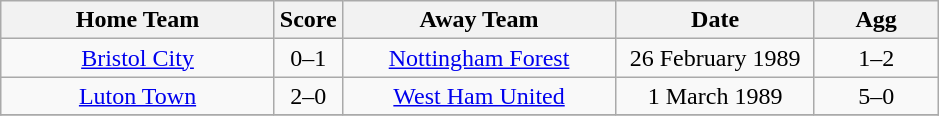<table class="wikitable" style="text-align:center;">
<tr>
<th width=175>Home Team</th>
<th width=20>Score</th>
<th width=175>Away Team</th>
<th width=125>Date</th>
<th width=75>Agg</th>
</tr>
<tr>
<td><a href='#'>Bristol City</a></td>
<td>0–1</td>
<td><a href='#'>Nottingham Forest</a></td>
<td>26 February 1989</td>
<td>1–2</td>
</tr>
<tr>
<td><a href='#'>Luton Town</a></td>
<td>2–0</td>
<td><a href='#'>West Ham United</a></td>
<td>1 March 1989</td>
<td>5–0</td>
</tr>
<tr>
</tr>
</table>
